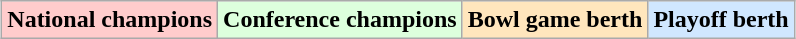<table class="wikitable" style="margin:1em auto;">
<tr>
<td bgcolor="#FFCCCC"><strong>National champions</strong></td>
<td bgcolor="#ddffdd"><strong>Conference champions</strong></td>
<td bgcolor="#ffe6bd"><strong>Bowl game berth</strong></td>
<td bgcolor="#d0e7ff"><strong>Playoff berth</strong></td>
</tr>
</table>
